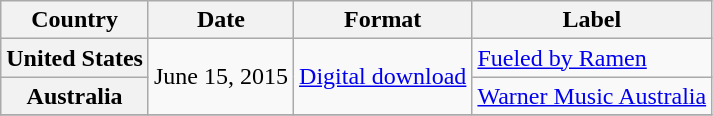<table class="wikitable plainrowheaders">
<tr>
<th scope="col">Country</th>
<th scope="col">Date</th>
<th scope="col">Format</th>
<th scope="col">Label</th>
</tr>
<tr>
<th scope="row">United States</th>
<td rowspan="2">June 15, 2015</td>
<td rowspan="2"><a href='#'>Digital download</a></td>
<td><a href='#'>Fueled by Ramen</a></td>
</tr>
<tr>
<th scope="row">Australia</th>
<td><a href='#'>Warner Music Australia</a></td>
</tr>
<tr>
</tr>
</table>
